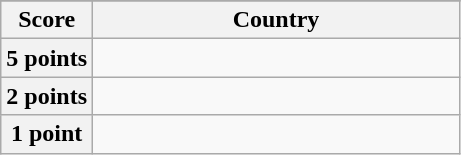<table class="wikitable">
<tr>
</tr>
<tr>
<th scope="col" width="20%">Score</th>
<th scope="col">Country</th>
</tr>
<tr>
<th scope="row">5 points</th>
<td></td>
</tr>
<tr>
<th scope="row">2 points</th>
<td></td>
</tr>
<tr>
<th scope="row">1 point</th>
<td></td>
</tr>
</table>
